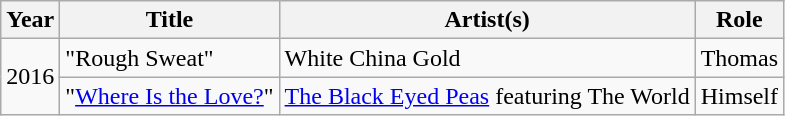<table class="wikitable">
<tr>
<th>Year</th>
<th>Title</th>
<th>Artist(s)</th>
<th>Role</th>
</tr>
<tr>
<td rowspan="2">2016</td>
<td>"Rough Sweat"</td>
<td>White China Gold</td>
<td>Thomas</td>
</tr>
<tr>
<td>"<a href='#'>Where Is the Love?</a>"</td>
<td><a href='#'>The Black Eyed Peas</a> featuring The World</td>
<td>Himself</td>
</tr>
</table>
